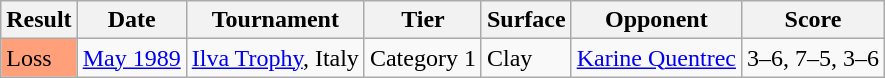<table class="sortable wikitable">
<tr>
<th>Result</th>
<th>Date</th>
<th>Tournament</th>
<th>Tier</th>
<th>Surface</th>
<th>Opponent</th>
<th class="unsortable">Score</th>
</tr>
<tr>
<td style="background:#FFA07A;">Loss</td>
<td><a href='#'>May 1989</a></td>
<td><a href='#'>Ilva Trophy</a>, Italy</td>
<td>Category 1</td>
<td>Clay</td>
<td> <a href='#'>Karine Quentrec</a></td>
<td>3–6, 7–5, 3–6</td>
</tr>
</table>
